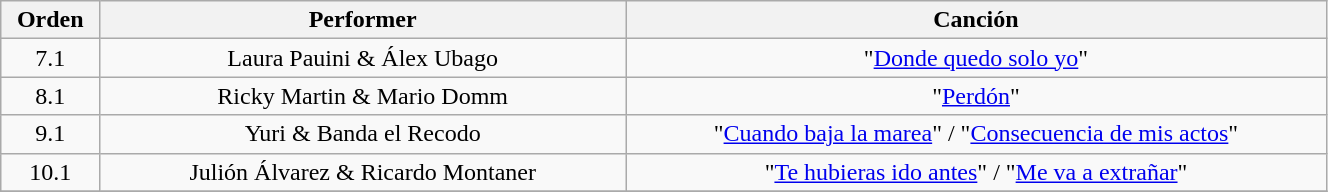<table class="wikitable" style="text-align:center; width:70%;">
<tr>
<th scope="col" width="05%">Orden</th>
<th scope="col" width="30%">Performer</th>
<th scope="col" width="40%">Canción</th>
</tr>
<tr>
<td>7.1</td>
<td>Laura Pauini & Álex Ubago</td>
<td>"<a href='#'>Donde quedo solo yo</a>"</td>
</tr>
<tr>
<td>8.1</td>
<td>Ricky Martin & Mario Domm</td>
<td>"<a href='#'>Perdón</a>"</td>
</tr>
<tr>
<td>9.1</td>
<td>Yuri & Banda el Recodo</td>
<td>"<a href='#'>Cuando baja la marea</a>" / "<a href='#'>Consecuencia de mis actos</a>"</td>
</tr>
<tr>
<td>10.1</td>
<td>Julión Álvarez & Ricardo Montaner</td>
<td>"<a href='#'>Te hubieras ido antes</a>" / "<a href='#'>Me va a extrañar</a>"</td>
</tr>
<tr>
</tr>
</table>
